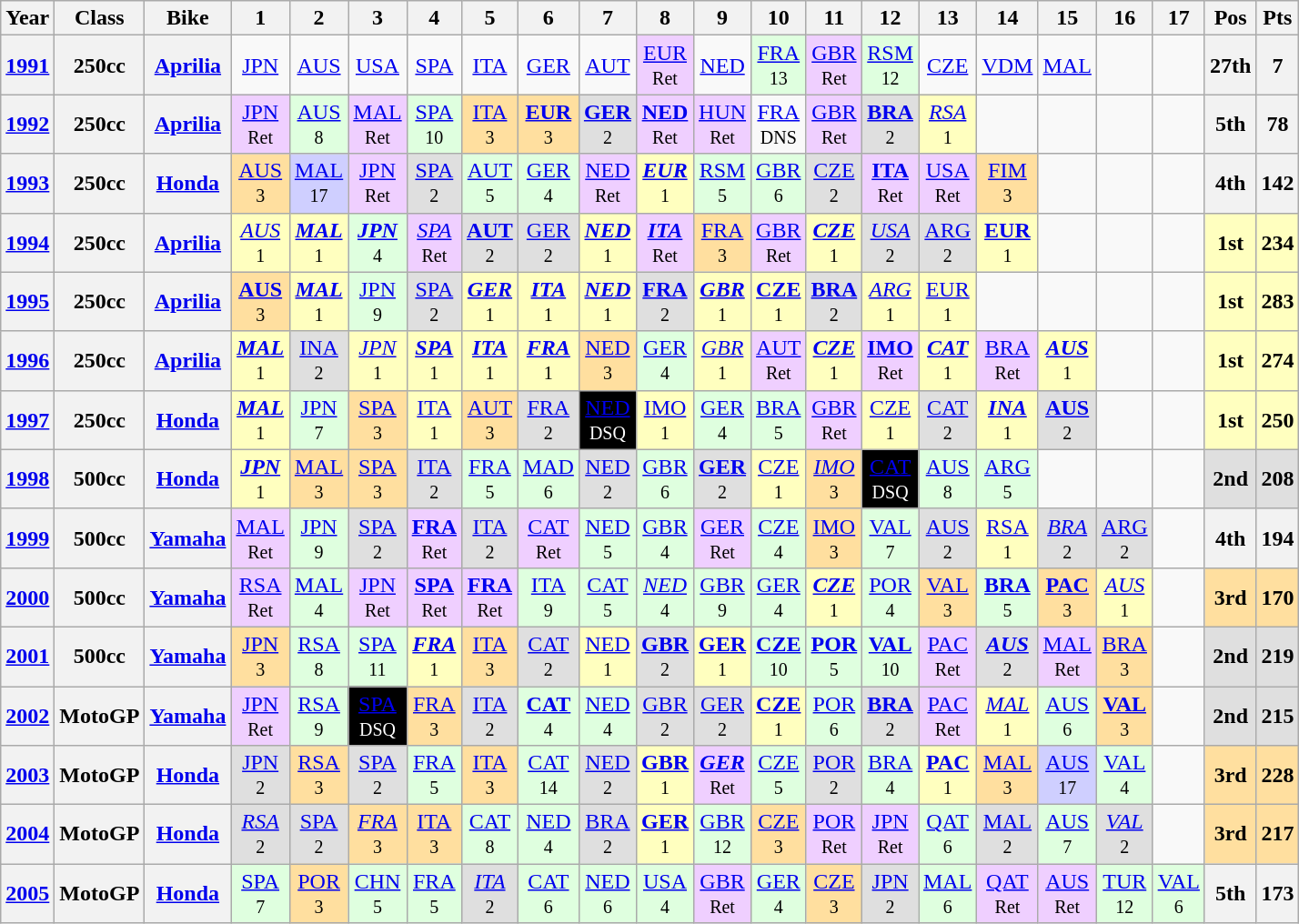<table class="wikitable" style="text-align:center">
<tr>
<th>Year</th>
<th>Class</th>
<th>Bike</th>
<th>1</th>
<th>2</th>
<th>3</th>
<th>4</th>
<th>5</th>
<th>6</th>
<th>7</th>
<th>8</th>
<th>9</th>
<th>10</th>
<th>11</th>
<th>12</th>
<th>13</th>
<th>14</th>
<th>15</th>
<th>16</th>
<th>17</th>
<th>Pos</th>
<th>Pts</th>
</tr>
<tr>
<th align="left"><a href='#'>1991</a></th>
<th align="left">250cc</th>
<th align="left"><a href='#'>Aprilia</a></th>
<td><a href='#'>JPN</a><br><small></small></td>
<td><a href='#'>AUS</a><br><small></small></td>
<td><a href='#'>USA</a><br><small></small></td>
<td><a href='#'>SPA</a><br><small></small></td>
<td><a href='#'>ITA</a><br><small></small></td>
<td><a href='#'>GER</a><br><small></small></td>
<td><a href='#'>AUT</a><br><small></small></td>
<td style="background:#EFCFFF;"><a href='#'>EUR</a><br><small>Ret</small></td>
<td><a href='#'>NED</a><br><small></small></td>
<td style="background:#DFFFDF;"><a href='#'>FRA</a><br><small>13</small></td>
<td style="background:#EFCFFF;"><a href='#'>GBR</a><br><small>Ret</small></td>
<td style="background:#DFFFDF;"><a href='#'>RSM</a><br><small>12</small></td>
<td><a href='#'>CZE</a><br><small></small></td>
<td><a href='#'>VDM</a><br><small></small></td>
<td><a href='#'>MAL</a><br><small></small></td>
<td></td>
<td></td>
<th>27th</th>
<th>7</th>
</tr>
<tr>
<th align="left"><a href='#'>1992</a></th>
<th align="left">250cc</th>
<th align="left"><a href='#'>Aprilia</a></th>
<td style="background:#EFCFFF;"><a href='#'>JPN</a><br><small>Ret</small></td>
<td style="background:#DFFFDF;"><a href='#'>AUS</a><br><small>8</small></td>
<td style="background:#EFCFFF;"><a href='#'>MAL</a><br><small>Ret</small></td>
<td style="background:#DFFFDF;"><a href='#'>SPA</a><br><small>10</small></td>
<td style="background:#FFDF9F;"><a href='#'>ITA</a><br><small>3</small></td>
<td style="background:#FFDF9F;"><strong><a href='#'>EUR</a></strong><br><small>3</small></td>
<td style="background:#DFDFDF;"><strong><a href='#'>GER</a></strong><br><small>2</small></td>
<td style="background:#EFCFFF;"><strong><a href='#'>NED</a></strong><br><small>Ret</small></td>
<td style="background:#EFCFFF;"><a href='#'>HUN</a><br><small>Ret</small></td>
<td><a href='#'>FRA</a><br><small>DNS</small></td>
<td style="background:#EFCFFF;"><a href='#'>GBR</a><br><small>Ret</small></td>
<td style="background:#DFDFDF;"><strong><a href='#'>BRA</a></strong><br><small>2</small></td>
<td style="background:#FFFFBF;"><a href='#'><em>RSA</em></a><br><small>1</small></td>
<td></td>
<td></td>
<td></td>
<td></td>
<th>5th</th>
<th>78</th>
</tr>
<tr>
<th align="left"><a href='#'>1993</a></th>
<th align="left">250cc</th>
<th align="left"><a href='#'>Honda</a></th>
<td style="background:#FFDF9F;"><a href='#'>AUS</a><br><small>3</small></td>
<td style="background:#CFCFFF;"><a href='#'>MAL</a><br><small>17</small></td>
<td style="background:#EFCFFF;"><a href='#'>JPN</a><br><small>Ret</small></td>
<td style="background:#DFDFDF;"><a href='#'>SPA</a><br><small>2</small></td>
<td style="background:#DFFFDF;"><a href='#'>AUT</a><br><small>5</small></td>
<td style="background:#DFFFDF;"><a href='#'>GER</a><br><small>4</small></td>
<td style="background:#EFCFFF;"><a href='#'>NED</a><br><small>Ret</small></td>
<td style="background:#FFFFBF;"><strong><a href='#'><em>EUR</em></a></strong><br><small>1</small></td>
<td style="background:#DFFFDF;"><a href='#'>RSM</a><br><small>5</small></td>
<td style="background:#DFFFDF;"><a href='#'>GBR</a><br><small>6</small></td>
<td style="background:#DFDFDF;"><a href='#'>CZE</a><br><small>2</small></td>
<td style="background:#EFCFFF;"><strong><a href='#'>ITA</a></strong><br><small>Ret</small></td>
<td style="background:#EFCFFF;"><a href='#'>USA</a><br><small>Ret</small></td>
<td style="background:#FFDF9F;"><a href='#'>FIM</a><br><small>3</small></td>
<td></td>
<td></td>
<td></td>
<th>4th</th>
<th>142</th>
</tr>
<tr>
<th align="left"><a href='#'>1994</a></th>
<th align="left">250cc</th>
<th align="left"><a href='#'>Aprilia</a></th>
<td style="background:#FFFFBF;"><a href='#'><em>AUS</em></a><br><small>1</small></td>
<td style="background:#FFFFBF;"><strong><a href='#'><em>MAL</em></a></strong><br><small>1</small></td>
<td style="background:#DFFFDF;"><strong><a href='#'><em>JPN</em></a></strong><br><small>4</small></td>
<td style="background:#EFCFFF;"><a href='#'><em>SPA</em></a><br><small>Ret</small></td>
<td style="background:#DFDFDF;"><strong><a href='#'>AUT</a></strong><br><small>2</small></td>
<td style="background:#DFDFDF;"><a href='#'>GER</a><br><small>2</small></td>
<td style="background:#FFFFBF;"><strong><a href='#'><em>NED</em></a></strong><br><small>1</small></td>
<td style="background:#EFCFFF;"><strong><a href='#'><em>ITA</em></a></strong><br><small>Ret</small></td>
<td style="background:#FFDF9F;"><a href='#'>FRA</a><br><small>3</small></td>
<td style="background:#EFCFFF;"><a href='#'>GBR</a><br><small>Ret</small></td>
<td style="background:#FFFFBF;"><strong><a href='#'><em>CZE</em></a></strong><br><small>1</small></td>
<td style="background:#DFDFDF;"><a href='#'><em>USA</em></a><br><small>2</small></td>
<td style="background:#DFDFDF;"><a href='#'>ARG</a><br><small>2</small></td>
<td style="background:#FFFFBF;"><strong><a href='#'>EUR</a></strong><br><small>1</small></td>
<td></td>
<td></td>
<td></td>
<td style="background:#FFFFBF;"><strong>1st</strong></td>
<td style="background:#FFFFBF;"><strong>234</strong></td>
</tr>
<tr>
<th align="left"><a href='#'>1995</a></th>
<th align="left">250cc</th>
<th align="left"><a href='#'>Aprilia</a></th>
<td style="background:#FFDF9F;"><strong><a href='#'>AUS</a></strong><br><small>3</small></td>
<td style="background:#FFFFBF;"><strong><a href='#'><em>MAL</em></a></strong><br><small>1</small></td>
<td style="background:#DFFFDF;"><a href='#'>JPN</a><br><small>9</small></td>
<td style="background:#DFDFDF;"><a href='#'>SPA</a><br><small>2</small></td>
<td style="background:#FFFFBF;"><strong><a href='#'><em>GER</em></a></strong><br><small>1</small></td>
<td style="background:#FFFFBF;"><strong><a href='#'><em>ITA</em></a></strong><br><small>1</small></td>
<td style="background:#FFFFBF;"><strong><a href='#'><em>NED</em></a></strong><br><small>1</small></td>
<td style="background:#DFDFDF;"><strong><a href='#'>FRA</a></strong><br><small>2</small></td>
<td style="background:#FFFFBF;"><strong><a href='#'><em>GBR</em></a></strong><br><small>1</small></td>
<td style="background:#FFFFBF;"><strong><a href='#'>CZE</a></strong><br><small>1</small></td>
<td style="background:#DFDFDF;"><strong><a href='#'>BRA</a></strong><br><small>2</small></td>
<td style="background:#FFFFBF;"><a href='#'><em>ARG</em></a><br><small>1</small></td>
<td style="background:#FFFFBF;"><a href='#'>EUR</a><br><small>1</small></td>
<td></td>
<td></td>
<td></td>
<td></td>
<td style="background:#FFFFBF;"><strong>1st</strong></td>
<td style="background:#FFFFBF;"><strong>283</strong></td>
</tr>
<tr>
<th align="left"><a href='#'>1996</a></th>
<th align="left">250cc</th>
<th align="left"><a href='#'>Aprilia</a></th>
<td style="background:#FFFFBF;"><strong><a href='#'><em>MAL</em></a></strong><br><small>1</small></td>
<td style="background:#DFDFDF;"><a href='#'>INA</a><br><small>2</small></td>
<td style="background:#FFFFBF;"><a href='#'><em>JPN</em></a><br><small>1</small></td>
<td style="background:#FFFFBF;"><strong><a href='#'><em>SPA</em></a></strong><br><small>1</small></td>
<td style="background:#FFFFBF;"><strong><a href='#'><em>ITA</em></a></strong><br><small>1</small></td>
<td style="background:#FFFFBF;"><strong><a href='#'><em>FRA</em></a></strong><br><small>1</small></td>
<td style="background:#FFDF9F;"><a href='#'>NED</a><br><small>3</small></td>
<td style="background:#DFFFDF;"><a href='#'>GER</a><br><small>4</small></td>
<td style="background:#FFFFBF;"><a href='#'><em>GBR</em></a><br><small>1</small></td>
<td style="background:#EFCFFF;"><a href='#'>AUT</a><br><small>Ret</small></td>
<td style="background:#FFFFBF;"><strong><a href='#'><em>CZE</em></a></strong><br><small>1</small></td>
<td style="background:#EFCFFF;"><strong><a href='#'>IMO</a></strong><br><small>Ret</small></td>
<td style="background:#FFFFBF;"><strong><a href='#'><em>CAT</em></a></strong><br><small>1</small></td>
<td style="background:#EFCFFF;"><a href='#'>BRA</a><br><small>Ret</small></td>
<td style="background:#FFFFBF;"><strong><a href='#'><em>AUS</em></a></strong><br><small>1</small></td>
<td></td>
<td></td>
<td style="background:#FFFFBF;"><strong>1st</strong></td>
<td style="background:#FFFFBF;"><strong>274</strong></td>
</tr>
<tr>
<th align="left"><a href='#'>1997</a></th>
<th align="left">250cc</th>
<th align="left"><a href='#'>Honda</a></th>
<td style="background:#FFFFBF;"><strong><a href='#'><em>MAL</em></a></strong><br><small>1</small></td>
<td style="background:#DFFFDF;"><a href='#'>JPN</a><br><small>7</small></td>
<td style="background:#FFDF9F;"><a href='#'>SPA</a><br><small>3</small></td>
<td style="background:#FFFFBF;"><a href='#'>ITA</a><br><small>1</small></td>
<td style="background:#FFDF9F;"><a href='#'>AUT</a><br><small>3</small></td>
<td style="background:#DFDFDF;"><a href='#'>FRA</a><br><small>2</small></td>
<td style="background:#000000; color:#ffffff"><a href='#'><span>NED</span></a><br><small>DSQ</small></td>
<td style="background:#FFFFBF;"><a href='#'>IMO</a><br><small>1</small></td>
<td style="background:#DFFFDF;"><a href='#'>GER</a><br><small>4</small></td>
<td style="background:#DFFFDF;"><a href='#'>BRA</a><br><small>5</small></td>
<td style="background:#EFCFFF;"><a href='#'>GBR</a><br><small>Ret</small></td>
<td style="background:#FFFFBF;"><a href='#'>CZE</a><br><small>1</small></td>
<td style="background:#DFDFDF;"><a href='#'>CAT</a><br><small>2</small></td>
<td style="background:#FFFFBF;"><strong><a href='#'><em>INA</em></a></strong><br><small>1</small></td>
<td style="background:#DFDFDF;"><strong><a href='#'>AUS</a></strong><br><small>2</small></td>
<td></td>
<td></td>
<td style="background:#FFFFBF;"><strong>1st</strong></td>
<td style="background:#FFFFBF;"><strong>250</strong></td>
</tr>
<tr>
<th align="left"><a href='#'>1998</a></th>
<th align="left">500cc</th>
<th align="left"><a href='#'>Honda</a></th>
<td style="background:#FFFFBF;"><strong><a href='#'><em>JPN</em></a></strong><br><small>1</small></td>
<td style="background:#FFDF9F;"><a href='#'>MAL</a><br><small>3</small></td>
<td style="background:#FFDF9F;"><a href='#'>SPA</a><br><small>3</small></td>
<td style="background:#DFDFDF;"><a href='#'>ITA</a><br><small>2</small></td>
<td style="background:#DFFFDF;"><a href='#'>FRA</a><br><small>5</small></td>
<td style="background:#DFFFDF;"><a href='#'>MAD</a><br><small>6</small></td>
<td style="background:#DFDFDF;"><a href='#'>NED</a><br><small>2</small></td>
<td style="background:#DFFFDF;"><a href='#'>GBR</a><br><small>6</small></td>
<td style="background:#DFDFDF;"><strong><a href='#'>GER</a></strong><br><small>2</small></td>
<td style="background:#FFFFBF;"><a href='#'>CZE</a><br><small>1</small></td>
<td style="background:#FFDF9F;"><a href='#'><em>IMO</em></a><br><small>3</small></td>
<td style="background:#000000; color:#ffffff"><a href='#'><span>CAT</span></a><br><small>DSQ</small></td>
<td style="background:#DFFFDF;"><a href='#'>AUS</a><br><small>8</small></td>
<td style="background:#DFFFDF;"><a href='#'>ARG</a><br><small>5</small></td>
<td></td>
<td></td>
<td></td>
<td style="background:#DFDFDF;"><strong>2nd</strong></td>
<td style="background:#DFDFDF;"><strong>208</strong></td>
</tr>
<tr>
<th align="left"><a href='#'>1999</a></th>
<th align="left">500cc</th>
<th align="left"><a href='#'>Yamaha</a></th>
<td style="background:#EFCFFF;"><a href='#'>MAL</a><br><small>Ret</small></td>
<td style="background:#DFFFDF;"><a href='#'>JPN</a><br><small>9</small></td>
<td style="background:#DFDFDF;"><a href='#'>SPA</a><br><small>2</small></td>
<td style="background:#EFCFFF;"><strong><a href='#'>FRA</a></strong><br><small>Ret</small></td>
<td style="background:#DFDFDF;"><a href='#'>ITA</a><br><small>2</small></td>
<td style="background:#EFCFFF;"><a href='#'>CAT</a><br><small>Ret</small></td>
<td style="background:#DFFFDF;"><a href='#'>NED</a><br><small>5</small></td>
<td style="background:#DFFFDF;"><a href='#'>GBR</a><br><small>4</small></td>
<td style="background:#EFCFFF;"><a href='#'>GER</a><br><small>Ret</small></td>
<td style="background:#DFFFDF;"><a href='#'>CZE</a><br><small>4</small></td>
<td style="background:#FFDF9F;"><a href='#'>IMO</a><br><small>3</small></td>
<td style="background:#DFFFDF;"><a href='#'>VAL</a><br><small>7</small></td>
<td style="background:#DFDFDF;"><a href='#'>AUS</a><br><small>2</small></td>
<td style="background:#FFFFBF;"><a href='#'>RSA</a><br><small>1</small></td>
<td style="background:#DFDFDF;"><a href='#'><em>BRA</em></a><br><small>2</small></td>
<td style="background:#DFDFDF;"><a href='#'>ARG</a><br><small>2</small></td>
<td></td>
<th>4th</th>
<th>194</th>
</tr>
<tr>
<th align="left"><a href='#'>2000</a></th>
<th align="left">500cc</th>
<th align="left"><a href='#'>Yamaha</a></th>
<td style="background:#EFCFFF;"><a href='#'>RSA</a><br><small>Ret</small></td>
<td style="background:#DFFFDF;"><a href='#'>MAL</a><br><small>4</small></td>
<td style="background:#EFCFFF;"><a href='#'>JPN</a><br><small>Ret</small></td>
<td style="background:#EFCFFF;"><strong><a href='#'>SPA</a></strong><br><small>Ret</small></td>
<td style="background:#EFCFFF;"><strong><a href='#'>FRA</a></strong><br><small>Ret</small></td>
<td style="background:#DFFFDF;"><a href='#'>ITA</a><br><small>9</small></td>
<td style="background:#DFFFDF;"><a href='#'>CAT</a><br><small>5</small></td>
<td style="background:#DFFFDF;"><a href='#'><em>NED</em></a><br><small>4</small></td>
<td style="background:#DFFFDF;"><a href='#'>GBR</a><br><small>9</small></td>
<td style="background:#DFFFDF;"><a href='#'>GER</a><br><small>4</small></td>
<td style="background:#FFFFBF;"><strong><a href='#'><em>CZE</em></a></strong><br><small>1</small></td>
<td style="background:#DFFFDF;"><a href='#'>POR</a><br><small>4</small></td>
<td style="background:#FFDF9F;"><a href='#'>VAL</a><br><small>3</small></td>
<td style="background:#DFFFDF;"><strong><a href='#'>BRA</a></strong><br><small>5</small></td>
<td style="background:#FFDF9F;"><strong><a href='#'>PAC</a></strong><br><small>3</small></td>
<td style="background:#FFFFBF;"><a href='#'><em>AUS</em></a><br><small>1</small></td>
<td></td>
<td style="background:#FFDF9F;"><strong>3rd</strong></td>
<td style="background:#FFDF9F;"><strong>170</strong></td>
</tr>
<tr>
<th align="left"><a href='#'>2001</a></th>
<th align="left">500cc</th>
<th align="left"><a href='#'>Yamaha</a></th>
<td style="background:#FFDF9F;"><a href='#'>JPN</a><br><small>3</small></td>
<td style="background:#DFFFDF;"><a href='#'>RSA</a><br><small>8</small></td>
<td style="background:#DFFFDF;"><a href='#'>SPA</a><br><small>11</small></td>
<td style="background:#FFFFBF;"><strong><a href='#'><em>FRA</em></a></strong><br><small>1</small></td>
<td style="background:#FFDF9F;"><a href='#'>ITA</a><br><small>3</small></td>
<td style="background:#DFDFDF;"><a href='#'>CAT</a><br><small>2</small></td>
<td style="background:#FFFFBF;"><a href='#'>NED</a><br><small>1</small></td>
<td style="background:#DFDFDF;"><strong><a href='#'>GBR</a></strong><br><small>2</small></td>
<td style="background:#FFFFBF;"><strong><a href='#'>GER</a></strong><br><small>1</small></td>
<td style="background:#DFFFDF;"><strong><a href='#'>CZE</a></strong><br><small>10</small></td>
<td style="background:#DFFFDF;"><strong><a href='#'>POR</a></strong><br><small>5</small></td>
<td style="background:#DFFFDF;"><strong><a href='#'>VAL</a></strong><br><small>10</small></td>
<td style="background:#EFCFFF;"><a href='#'>PAC</a><br><small>Ret</small></td>
<td style="background:#DFDFDF;"><strong><a href='#'><em>AUS</em></a></strong><br><small>2</small></td>
<td style="background:#EFCFFF;"><a href='#'>MAL</a><br><small>Ret</small></td>
<td style="background:#FFDF9F;"><a href='#'>BRA</a><br><small>3</small></td>
<td></td>
<td style="background:#DFDFDF;"><strong>2nd</strong></td>
<td style="background:#DFDFDF;"><strong>219</strong></td>
</tr>
<tr>
<th align="left"><a href='#'>2002</a></th>
<th align="left">MotoGP</th>
<th align="left"><a href='#'>Yamaha</a></th>
<td style="background:#EFCFFF;"><a href='#'>JPN</a><br><small>Ret</small></td>
<td style="background:#DFFFDF;"><a href='#'>RSA</a><br><small>9</small></td>
<td style="background:#000000; color:#ffffff"><a href='#'><span>SPA</span></a><br><small>DSQ</small></td>
<td style="background:#FFDF9F;"><a href='#'>FRA</a><br><small>3</small></td>
<td style="background:#DFDFDF;"><a href='#'>ITA</a><br><small>2</small></td>
<td style="background:#DFFFDF;"><strong><a href='#'>CAT</a></strong><br><small>4</small></td>
<td style="background:#DFFFDF;"><a href='#'>NED</a><br><small>4</small></td>
<td style="background:#DFDFDF;"><a href='#'>GBR</a><br><small>2</small></td>
<td style="background:#DFDFDF;"><a href='#'>GER</a><br><small>2</small></td>
<td style="background:#FFFFBF;"><strong><a href='#'>CZE</a></strong><br><small>1</small></td>
<td style="background:#DFFFDF;"><a href='#'>POR</a><br><small>6</small></td>
<td style="background:#DFDFDF;"><strong><a href='#'>BRA</a></strong><br><small>2</small></td>
<td style="background:#EFCFFF;"><a href='#'>PAC</a><br><small>Ret</small></td>
<td style="background:#FFFFBF;"><a href='#'><em>MAL</em></a><br><small>1</small></td>
<td style="background:#DFFFDF;"><a href='#'>AUS</a><br><small>6</small></td>
<td style="background:#FFDF9F;"><strong><a href='#'>VAL</a></strong><br><small>3</small></td>
<td></td>
<td style="background:#DFDFDF;"><strong>2nd</strong></td>
<td style="background:#DFDFDF;"><strong>215</strong></td>
</tr>
<tr>
<th align="left"><a href='#'>2003</a></th>
<th align="left">MotoGP</th>
<th align="left"><a href='#'>Honda</a></th>
<td style="background:#DFDFDF;"><a href='#'>JPN</a><br><small>2</small></td>
<td style="background:#FFDF9F;"><a href='#'>RSA</a><br><small>3</small></td>
<td style="background:#DFDFDF;"><a href='#'>SPA</a><br><small>2</small></td>
<td style="background:#DFFFDF;"><a href='#'>FRA</a><br><small>5</small></td>
<td style="background:#FFDF9F;"><a href='#'>ITA</a><br><small>3</small></td>
<td style="background:#DFFFDF;"><a href='#'>CAT</a><br><small>14</small></td>
<td style="background:#DFDFDF;"><a href='#'>NED</a><br><small>2</small></td>
<td style="background:#FFFFBF;"><strong><a href='#'>GBR</a></strong><br><small>1</small></td>
<td style="background:#EFCFFF;"><strong><a href='#'><em>GER</em></a></strong><br><small>Ret</small></td>
<td style="background:#DFFFDF;"><a href='#'>CZE</a><br><small>5</small></td>
<td style="background:#DFDFDF;"><a href='#'>POR</a><br><small>2</small></td>
<td style="background:#DFFFDF;"><a href='#'>BRA</a><br><small>4</small></td>
<td style="background:#FFFFBF;"><strong><a href='#'>PAC</a></strong><br><small>1</small></td>
<td style="background:#FFDF9F;"><a href='#'>MAL</a><br><small>3</small></td>
<td style="background:#CFCFFF;"><a href='#'>AUS</a><br><small>17</small></td>
<td style="background:#DFFFDF;"><a href='#'>VAL</a><br><small>4</small></td>
<td></td>
<td style="background:#FFDF9F;"><strong>3rd</strong></td>
<td style="background:#FFDF9F;"><strong>228</strong></td>
</tr>
<tr>
<th align="left"><a href='#'>2004</a></th>
<th align="left">MotoGP</th>
<th align="left"><a href='#'>Honda</a></th>
<td style="background:#DFDFDF;"><a href='#'><em>RSA</em></a><br><small>2</small></td>
<td style="background:#DFDFDF;"><a href='#'>SPA</a><br><small>2</small></td>
<td style="background:#FFDF9F;"><a href='#'><em>FRA</em></a><br><small>3</small></td>
<td style="background:#FFDF9F;"><a href='#'>ITA</a><br><small>3</small></td>
<td style="background:#DFFFDF;"><a href='#'>CAT</a><br><small>8</small></td>
<td style="background:#DFFFDF;"><a href='#'>NED</a><br><small>4</small></td>
<td style="background:#DFDFDF;"><a href='#'>BRA</a><br><small>2</small></td>
<td style="background:#FFFFBF;"><strong><a href='#'>GER</a></strong><br><small>1</small></td>
<td style="background:#DFFFDF;"><a href='#'>GBR</a><br><small>12</small></td>
<td style="background:#FFDF9F;"><a href='#'>CZE</a><br><small>3</small></td>
<td style="background:#EFCFFF;"><a href='#'>POR</a><br><small>Ret</small></td>
<td style="background:#EFCFFF;"><a href='#'>JPN</a><br><small>Ret</small></td>
<td style="background:#DFFFDF;"><a href='#'>QAT</a><br><small>6</small></td>
<td style="background:#DFDFDF;"><a href='#'>MAL</a><br><small>2</small></td>
<td style="background:#DFFFDF;"><a href='#'>AUS</a><br><small>7</small></td>
<td style="background:#DFDFDF;"><a href='#'><em>VAL</em></a><br><small>2</small></td>
<td></td>
<td style="background:#FFDF9F;"><strong>3rd</strong></td>
<td style="background:#FFDF9F;"><strong>217</strong></td>
</tr>
<tr>
<th align="left"><a href='#'>2005</a></th>
<th align="left">MotoGP</th>
<th align="left"><a href='#'>Honda</a></th>
<td style="background:#DFFFDF;"><a href='#'>SPA</a><br><small>7</small></td>
<td style="background:#FFDF9F;"><a href='#'>POR</a><br><small>3</small></td>
<td style="background:#DFFFDF;"><a href='#'>CHN</a><br><small>5</small></td>
<td style="background:#DFFFDF;"><a href='#'>FRA</a><br><small>5</small></td>
<td style="background:#DFDFDF;"><a href='#'><em>ITA</em></a><br><small>2</small></td>
<td style="background:#DFFFDF;"><a href='#'>CAT</a><br><small>6</small></td>
<td style="background:#DFFFDF;"><a href='#'>NED</a><br><small>6</small></td>
<td style="background:#DFFFDF;"><a href='#'>USA</a><br><small>4</small></td>
<td style="background:#EFCFFF;"><a href='#'>GBR</a><br><small>Ret</small></td>
<td style="background:#DFFFDF;"><a href='#'>GER</a><br><small>4</small></td>
<td style="background:#FFDF9F;"><a href='#'>CZE</a><br><small>3</small></td>
<td style="background:#DFDFDF;"><a href='#'>JPN</a><br><small>2</small></td>
<td style="background:#DFFFDF;"><a href='#'>MAL</a><br><small>6</small></td>
<td style="background:#EFCFFF;"><a href='#'>QAT</a><br><small>Ret</small></td>
<td style="background:#EFCFFF;"><a href='#'>AUS</a><br><small>Ret</small></td>
<td style="background:#DFFFDF;"><a href='#'>TUR</a><br><small>12</small></td>
<td style="background:#DFFFDF;"><a href='#'>VAL</a><br><small>6</small></td>
<th>5th</th>
<th>173</th>
</tr>
</table>
